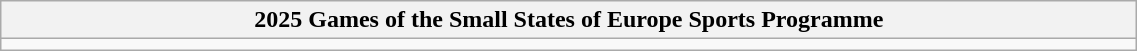<table class="wikitable" style="width: 60%;">
<tr>
<th>2025 Games of the Small States of Europe Sports Programme</th>
</tr>
<tr>
<td></td>
</tr>
</table>
